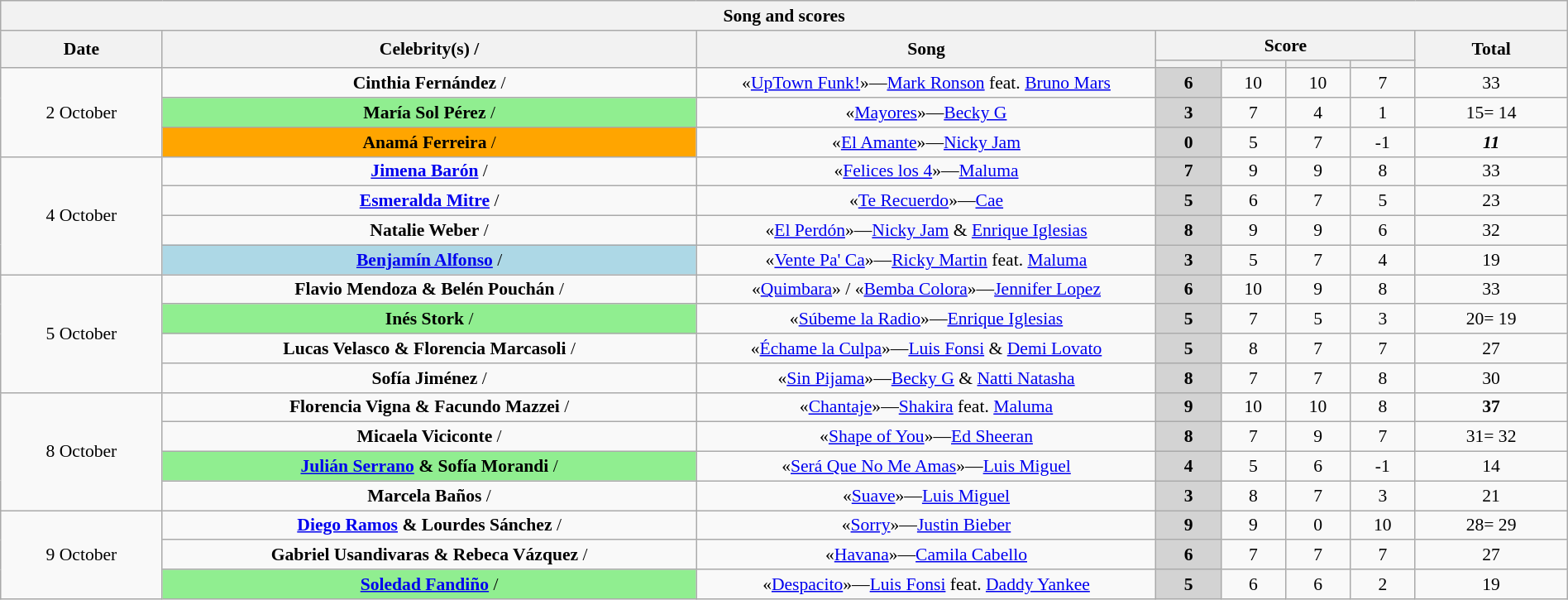<table class="wikitable collapsible collapsed" style="font-size:90%; text-align: center; width: 100%;">
<tr>
<th colspan="11" style="with: 100%;" align=center>Song and scores</th>
</tr>
<tr>
<th rowspan="2" width=80>Date</th>
<th rowspan="2" width=280>Celebrity(s) / </th>
<th rowspan="2" width=240>Song </th>
<th colspan="4">Score</th>
<th rowspan="2" width=75>Total</th>
</tr>
<tr>
<th width=28></th>
<th width=28></th>
<th width=28></th>
<th width=28></th>
</tr>
<tr>
<td rowspan="3">2 October</td>
<td bgcolor=""><strong>Cinthia Fernández</strong> / </td>
<td>«<a href='#'>UpTown Funk!</a>»—<a href='#'>Mark Ronson</a> feat. <a href='#'>Bruno Mars</a></td>
<td bgcolor="lightgrey"><strong>6</strong></td>
<td>10</td>
<td>10</td>
<td>7</td>
<td>33</td>
</tr>
<tr>
<td bgcolor="lightgreen"><strong>María Sol Pérez</strong> / </td>
<td>«<a href='#'>Mayores</a>»—<a href='#'>Becky G</a></td>
<td bgcolor="lightgrey"><strong>3</strong></td>
<td>7</td>
<td>4</td>
<td>1</td>
<td>15= 14</td>
</tr>
<tr>
<td bgcolor="orange"><strong>Anamá Ferreira</strong> / </td>
<td>«<a href='#'>El Amante</a>»—<a href='#'>Nicky Jam</a></td>
<td bgcolor="lightgrey"><strong>0</strong></td>
<td>5</td>
<td>7</td>
<td>-1</td>
<td><span><strong><em>11</em></strong></span></td>
</tr>
<tr>
<td rowspan="4">4 October</td>
<td bgcolor=""><strong><a href='#'>Jimena Barón</a></strong> / </td>
<td>«<a href='#'>Felices los 4</a>»—<a href='#'>Maluma</a></td>
<td bgcolor="lightgrey"><strong>7</strong></td>
<td>9</td>
<td>9</td>
<td>8</td>
<td>33</td>
</tr>
<tr>
<td bgcolor=""><strong><a href='#'>Esmeralda Mitre</a></strong> / </td>
<td>«<a href='#'>Te Recuerdo</a>»—<a href='#'>Cae</a></td>
<td bgcolor="lightgrey"><strong>5</strong></td>
<td>6</td>
<td>7</td>
<td>5</td>
<td>23</td>
</tr>
<tr>
<td bgcolor=""><strong>Natalie Weber</strong> / </td>
<td>«<a href='#'>El Perdón</a>»—<a href='#'>Nicky Jam</a> & <a href='#'>Enrique Iglesias</a></td>
<td bgcolor="lightgrey"><strong>8</strong></td>
<td>9</td>
<td>9</td>
<td>6</td>
<td>32</td>
</tr>
<tr>
<td bgcolor="lightblue"><strong><a href='#'>Benjamín Alfonso</a></strong> / </td>
<td>«<a href='#'>Vente Pa' Ca</a>»—<a href='#'>Ricky Martin</a> feat. <a href='#'>Maluma</a></td>
<td bgcolor="lightgrey"><strong>3</strong></td>
<td>5</td>
<td>7</td>
<td>4</td>
<td>19</td>
</tr>
<tr>
<td rowspan="4">5 October</td>
<td bgcolor=""><strong>Flavio Mendoza & Belén Pouchán</strong> / </td>
<td>«<a href='#'>Quimbara</a>» / «<a href='#'>Bemba Colora</a>»—<a href='#'>Jennifer Lopez</a></td>
<td bgcolor="lightgrey"><strong>6</strong></td>
<td>10</td>
<td>9</td>
<td>8</td>
<td>33</td>
</tr>
<tr>
<td bgcolor="lightgreen"><strong>Inés Stork</strong> / </td>
<td>«<a href='#'>Súbeme la Radio</a>»—<a href='#'>Enrique Iglesias</a></td>
<td bgcolor="lightgrey"><strong>5</strong></td>
<td>7</td>
<td>5</td>
<td>3</td>
<td>20= 19</td>
</tr>
<tr>
<td bgcolor=""><strong>Lucas Velasco & Florencia Marcasoli</strong> / </td>
<td>«<a href='#'>Échame la Culpa</a>»—<a href='#'>Luis Fonsi</a> & <a href='#'>Demi Lovato</a></td>
<td bgcolor="lightgrey"><strong>5</strong></td>
<td>8</td>
<td>7</td>
<td>7</td>
<td>27</td>
</tr>
<tr>
<td bgcolor=""><strong>Sofía Jiménez</strong> / </td>
<td>«<a href='#'>Sin Pijama</a>»—<a href='#'>Becky G</a> & <a href='#'>Natti Natasha</a></td>
<td bgcolor="lightgrey"><strong>8</strong></td>
<td>7</td>
<td>7</td>
<td>8</td>
<td>30</td>
</tr>
<tr>
<td rowspan="4">8 October</td>
<td bgcolor=""><strong>Florencia Vigna & Facundo Mazzei</strong> / </td>
<td>«<a href='#'>Chantaje</a>»—<a href='#'>Shakira</a> feat. <a href='#'>Maluma</a></td>
<td bgcolor="lightgrey"><strong>9</strong></td>
<td>10</td>
<td>10</td>
<td>8</td>
<td><span><strong>37</strong></span></td>
</tr>
<tr>
<td bgcolor=""><strong>Micaela Viciconte</strong> / </td>
<td>«<a href='#'>Shape of You</a>»—<a href='#'>Ed Sheeran</a></td>
<td bgcolor="lightgrey"><strong>8</strong></td>
<td>7</td>
<td>9</td>
<td>7</td>
<td>31= 32</td>
</tr>
<tr>
<td bgcolor="lightgreen"><strong><a href='#'>Julián Serrano</a> & Sofía Morandi</strong> / </td>
<td>«<a href='#'>Será Que No Me Amas</a>»—<a href='#'>Luis Miguel</a></td>
<td bgcolor="lightgrey"><strong>4</strong></td>
<td>5</td>
<td>6</td>
<td>-1</td>
<td>14</td>
</tr>
<tr>
<td bgcolor=""><strong>Marcela Baños</strong> / </td>
<td>«<a href='#'>Suave</a>»—<a href='#'>Luis Miguel</a></td>
<td bgcolor="lightgrey"><strong>3</strong></td>
<td>8</td>
<td>7</td>
<td>3</td>
<td>21</td>
</tr>
<tr>
<td rowspan="3">9 October</td>
<td bgcolor=""><strong><a href='#'>Diego Ramos</a> & Lourdes Sánchez</strong> / </td>
<td>«<a href='#'>Sorry</a>»—<a href='#'>Justin Bieber</a></td>
<td bgcolor="lightgrey"><strong>9</strong></td>
<td>9</td>
<td>0</td>
<td>10</td>
<td>28= 29</td>
</tr>
<tr>
<td bgcolor=""><strong>Gabriel Usandivaras & Rebeca Vázquez</strong> / </td>
<td>«<a href='#'>Havana</a>»—<a href='#'>Camila Cabello</a></td>
<td bgcolor="lightgrey"><strong>6</strong></td>
<td>7</td>
<td>7</td>
<td>7</td>
<td>27</td>
</tr>
<tr>
<td bgcolor="lightgreen"><strong><a href='#'>Soledad Fandiño</a></strong> / </td>
<td>«<a href='#'>Despacito</a>»—<a href='#'>Luis Fonsi</a> feat. <a href='#'>Daddy Yankee</a></td>
<td bgcolor="lightgrey"><strong>5</strong></td>
<td>6</td>
<td>6</td>
<td>2</td>
<td>19</td>
</tr>
</table>
